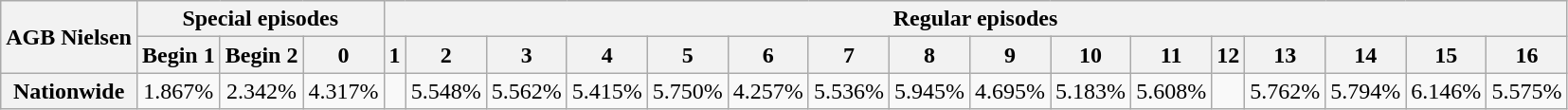<table class="wikitable collapsible collapsed" style="text-align:center;">
<tr>
<th rowspan=2>AGB Nielsen</th>
<th colspan=3>Special episodes</th>
<th colspan=16>Regular episodes</th>
</tr>
<tr>
<th>Begin 1</th>
<th>Begin 2</th>
<th>0</th>
<th>1</th>
<th>2</th>
<th>3</th>
<th>4</th>
<th>5</th>
<th>6</th>
<th>7</th>
<th>8</th>
<th>9</th>
<th>10</th>
<th>11</th>
<th>12</th>
<th>13</th>
<th>14</th>
<th>15</th>
<th>16</th>
</tr>
<tr>
<th>Nationwide</th>
<td>1.867%</td>
<td>2.342%</td>
<td>4.317%</td>
<td></td>
<td>5.548%</td>
<td>5.562%</td>
<td>5.415%</td>
<td>5.750%</td>
<td>4.257%</td>
<td>5.536%</td>
<td>5.945%</td>
<td>4.695%</td>
<td>5.183%</td>
<td>5.608%</td>
<td></td>
<td>5.762%</td>
<td>5.794%</td>
<td>6.146%</td>
<td>5.575%</td>
</tr>
</table>
